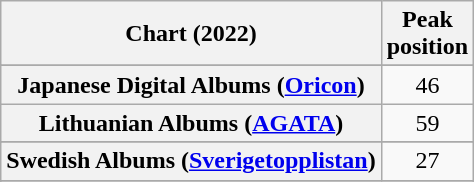<table class="wikitable sortable plainrowheaders" style="text-align:center;">
<tr>
<th scope="col">Chart (2022)</th>
<th scope="col">Peak<br>position</th>
</tr>
<tr>
</tr>
<tr>
<th scope="row">Japanese Digital Albums (<a href='#'>Oricon</a>)</th>
<td>46</td>
</tr>
<tr>
<th scope="row">Lithuanian Albums (<a href='#'>AGATA</a>)</th>
<td>59</td>
</tr>
<tr>
</tr>
<tr>
</tr>
<tr>
<th scope="row">Swedish Albums (<a href='#'>Sverigetopplistan</a>)</th>
<td>27</td>
</tr>
<tr>
</tr>
<tr>
</tr>
<tr>
</tr>
<tr>
</tr>
</table>
